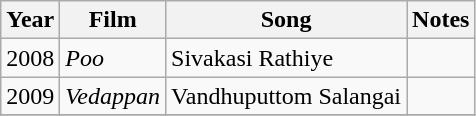<table class="wikitable sortable">
<tr>
<th>Year</th>
<th>Film</th>
<th>Song</th>
<th class=unsortable>Notes</th>
</tr>
<tr>
<td>2008</td>
<td><em>Poo</em></td>
<td>Sivakasi Rathiye</td>
<td></td>
</tr>
<tr>
<td>2009</td>
<td><em>Vedappan</em></td>
<td>Vandhuputtom Salangai</td>
<td></td>
</tr>
<tr>
</tr>
</table>
